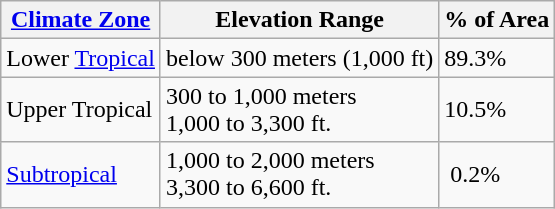<table class="wikitable">
<tr>
<th><a href='#'>Climate Zone</a></th>
<th>Elevation Range</th>
<th>% of Area</th>
</tr>
<tr>
<td>Lower <a href='#'>Tropical</a></td>
<td>below 300 meters (1,000 ft)</td>
<td>89.3%</td>
</tr>
<tr>
<td>Upper Tropical</td>
<td>300 to 1,000 meters<br>1,000 to 3,300 ft.</td>
<td>10.5%</td>
</tr>
<tr>
<td><a href='#'>Subtropical</a></td>
<td>1,000 to 2,000 meters<br>3,300 to 6,600 ft.</td>
<td> 0.2%</td>
</tr>
</table>
